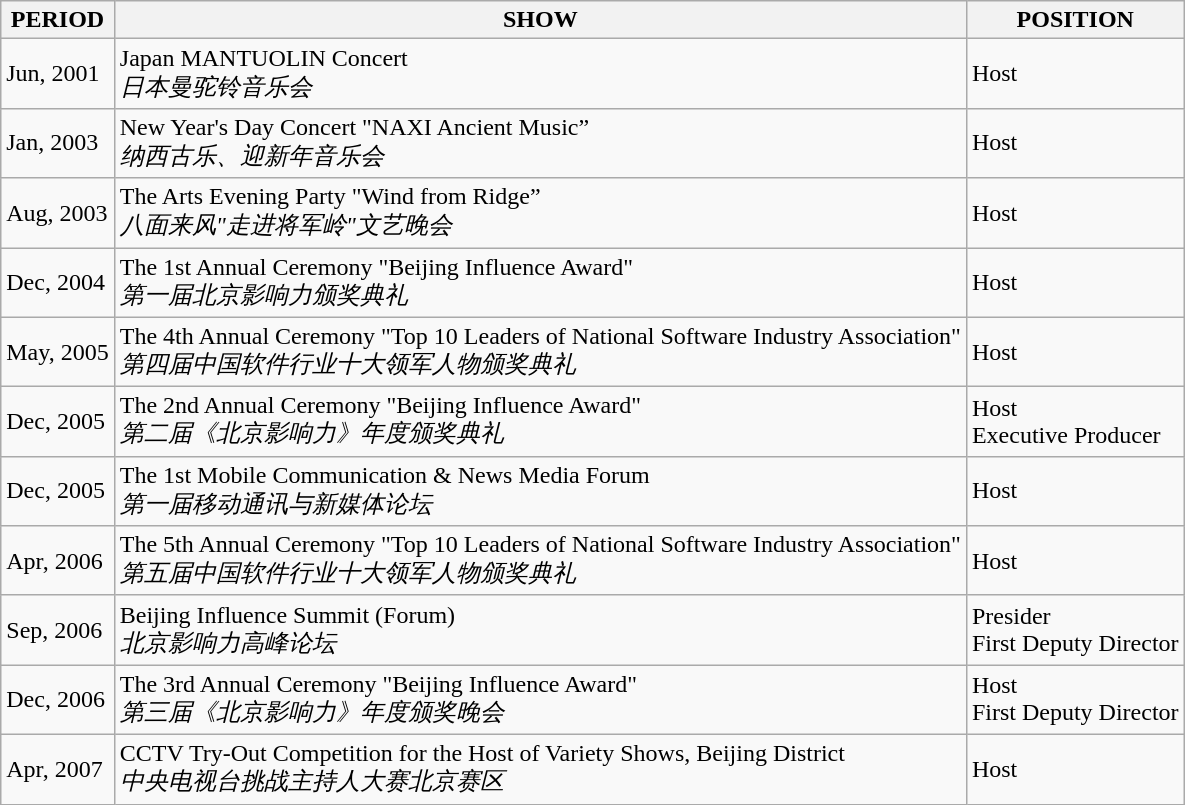<table class="wikitable">
<tr>
<th><strong>PERIOD</strong></th>
<th><strong>SHOW</strong></th>
<th><strong>POSITION</strong></th>
</tr>
<tr>
<td>Jun, 2001</td>
<td>Japan MANTUOLIN Concert<br><em>日本曼驼铃音乐会</em></td>
<td>Host</td>
</tr>
<tr>
<td>Jan, 2003</td>
<td>New Year's Day Concert "NAXI Ancient Music”<br><em>纳西古乐、迎新年音乐会</em></td>
<td>Host</td>
</tr>
<tr>
<td>Aug, 2003</td>
<td>The Arts Evening Party "Wind from Ridge”<br><em>八面来风"走进将军岭"文艺晚会</em></td>
<td>Host</td>
</tr>
<tr>
<td>Dec, 2004</td>
<td>The 1st Annual Ceremony "Beijing Influence Award"<br><em>第一届北京影响力颁奖典礼</em></td>
<td>Host</td>
</tr>
<tr>
<td>May, 2005</td>
<td>The 4th Annual Ceremony "Top 10 Leaders of National Software Industry Association"<br><em>第四届中国软件行业十大领军人物颁奖典礼</em></td>
<td>Host</td>
</tr>
<tr>
<td>Dec, 2005</td>
<td>The 2nd Annual Ceremony "Beijing Influence Award"<br><em>第二届《北京影响力》年度颁奖典礼</em></td>
<td>Host<br>Executive Producer</td>
</tr>
<tr>
<td>Dec, 2005</td>
<td>The 1st Mobile Communication & News Media Forum<br><em>第一届移动通讯与新媒体论坛</em></td>
<td>Host</td>
</tr>
<tr>
<td>Apr, 2006</td>
<td>The 5th Annual Ceremony "Top 10 Leaders of National Software Industry Association"<br><em>第五届中国软件行业十大领军人物颁奖典礼</em></td>
<td>Host</td>
</tr>
<tr>
<td>Sep, 2006</td>
<td>Beijing Influence Summit (Forum)<br><em>北京影响力高峰论坛</em></td>
<td>Presider<br>First Deputy Director</td>
</tr>
<tr>
<td>Dec, 2006</td>
<td>The 3rd Annual Ceremony "Beijing Influence Award"<br><em>第三届《北京影响力》年度颁奖晚会</em></td>
<td>Host<br>First Deputy Director</td>
</tr>
<tr>
<td>Apr, 2007</td>
<td>CCTV Try-Out Competition for the Host of Variety Shows, Beijing District<br><em>中央电视台挑战主持人大赛北京赛区</em></td>
<td>Host</td>
</tr>
</table>
